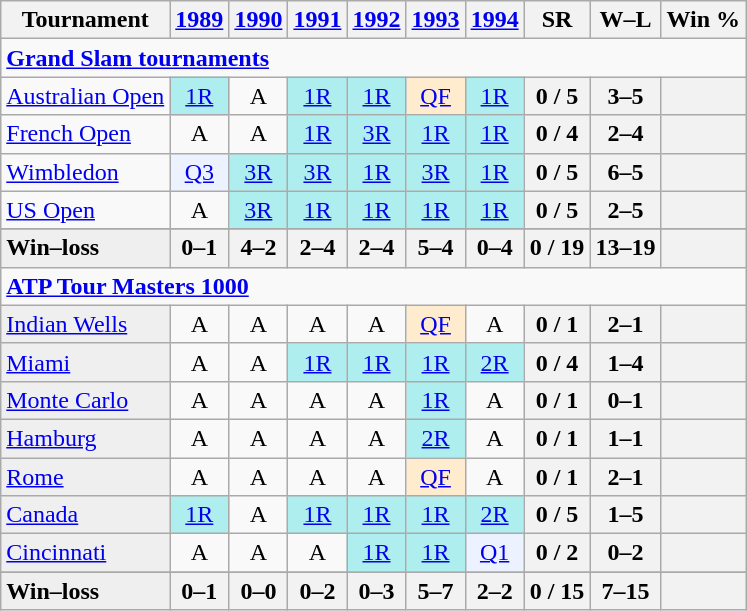<table class=wikitable style=text-align:center>
<tr>
<th>Tournament</th>
<th><a href='#'>1989</a></th>
<th><a href='#'>1990</a></th>
<th><a href='#'>1991</a></th>
<th><a href='#'>1992</a></th>
<th><a href='#'>1993</a></th>
<th><a href='#'>1994</a></th>
<th>SR</th>
<th>W–L</th>
<th>Win %</th>
</tr>
<tr>
<td colspan=25 style=text-align:left><a href='#'><strong>Grand Slam tournaments</strong></a></td>
</tr>
<tr>
<td align=left><a href='#'>Australian Open</a></td>
<td style=background:#afeeee><a href='#'>1R</a></td>
<td>A</td>
<td style=background:#afeeee><a href='#'>1R</a></td>
<td style=background:#afeeee><a href='#'>1R</a></td>
<td style=background:#ffebcd><a href='#'>QF</a></td>
<td style=background:#afeeee><a href='#'>1R</a></td>
<th>0 / 5</th>
<th>3–5</th>
<th></th>
</tr>
<tr>
<td align=left><a href='#'>French Open</a></td>
<td>A</td>
<td>A</td>
<td style=background:#afeeee><a href='#'>1R</a></td>
<td style=background:#afeeee><a href='#'>3R</a></td>
<td style=background:#afeeee><a href='#'>1R</a></td>
<td style=background:#afeeee><a href='#'>1R</a></td>
<th>0 / 4</th>
<th>2–4</th>
<th></th>
</tr>
<tr>
<td align=left><a href='#'>Wimbledon</a></td>
<td style=background:#ecf2ff><a href='#'>Q3</a></td>
<td style=background:#afeeee><a href='#'>3R</a></td>
<td style=background:#afeeee><a href='#'>3R</a></td>
<td style=background:#afeeee><a href='#'>1R</a></td>
<td style=background:#afeeee><a href='#'>3R</a></td>
<td style=background:#afeeee><a href='#'>1R</a></td>
<th>0 / 5</th>
<th>6–5</th>
<th></th>
</tr>
<tr>
<td align=left><a href='#'>US Open</a></td>
<td>A</td>
<td style=background:#afeeee><a href='#'>3R</a></td>
<td style=background:#afeeee><a href='#'>1R</a></td>
<td style=background:#afeeee><a href='#'>1R</a></td>
<td style=background:#afeeee><a href='#'>1R</a></td>
<td style=background:#afeeee><a href='#'>1R</a></td>
<th>0 / 5</th>
<th>2–5</th>
<th></th>
</tr>
<tr>
</tr>
<tr style=font-weight:bold;background:#efefef>
<td style=text-align:left>Win–loss</td>
<th>0–1</th>
<th>4–2</th>
<th>2–4</th>
<th>2–4</th>
<th>5–4</th>
<th>0–4</th>
<th>0 / 19</th>
<th>13–19</th>
<th></th>
</tr>
<tr>
<td colspan=25 style=text-align:left><strong><a href='#'>ATP Tour Masters 1000</a></strong></td>
</tr>
<tr>
<td bgcolor=efefef align=left><a href='#'>Indian Wells</a></td>
<td>A</td>
<td>A</td>
<td>A</td>
<td>A</td>
<td bgcolor=ffebcd><a href='#'>QF</a></td>
<td>A</td>
<th>0 / 1</th>
<th>2–1</th>
<th></th>
</tr>
<tr>
<td bgcolor=efefef align=left><a href='#'>Miami</a></td>
<td>A</td>
<td>A</td>
<td bgcolor=afeeee><a href='#'>1R</a></td>
<td bgcolor=afeeee><a href='#'>1R</a></td>
<td bgcolor=afeeee><a href='#'>1R</a></td>
<td bgcolor=afeeee><a href='#'>2R</a></td>
<th>0 / 4</th>
<th>1–4</th>
<th></th>
</tr>
<tr>
<td bgcolor=efefef align=left><a href='#'>Monte Carlo</a></td>
<td>A</td>
<td>A</td>
<td>A</td>
<td>A</td>
<td bgcolor=afeeee><a href='#'>1R</a></td>
<td>A</td>
<th>0 / 1</th>
<th>0–1</th>
<th></th>
</tr>
<tr>
<td bgcolor=efefef align=left><a href='#'>Hamburg</a></td>
<td>A</td>
<td>A</td>
<td>A</td>
<td>A</td>
<td bgcolor=afeeee><a href='#'>2R</a></td>
<td>A</td>
<th>0 / 1</th>
<th>1–1</th>
<th></th>
</tr>
<tr>
<td bgcolor=efefef align=left><a href='#'>Rome</a></td>
<td>A</td>
<td>A</td>
<td>A</td>
<td>A</td>
<td bgcolor=ffebcd><a href='#'>QF</a></td>
<td>A</td>
<th>0 / 1</th>
<th>2–1</th>
<th></th>
</tr>
<tr>
<td bgcolor=efefef align=left><a href='#'>Canada</a></td>
<td bgcolor=afeeee><a href='#'>1R</a></td>
<td>A</td>
<td bgcolor=afeeee><a href='#'>1R</a></td>
<td bgcolor=afeeee><a href='#'>1R</a></td>
<td bgcolor=afeeee><a href='#'>1R</a></td>
<td bgcolor=afeeee><a href='#'>2R</a></td>
<th>0 / 5</th>
<th>1–5</th>
<th></th>
</tr>
<tr>
<td bgcolor=efefef align=left><a href='#'>Cincinnati</a></td>
<td>A</td>
<td>A</td>
<td>A</td>
<td bgcolor=afeeee><a href='#'>1R</a></td>
<td bgcolor=afeeee><a href='#'>1R</a></td>
<td bgcolor=ecf2ff><a href='#'>Q1</a></td>
<th>0 / 2</th>
<th>0–2</th>
<th></th>
</tr>
<tr>
</tr>
<tr style=font-weight:bold;background:#efefef>
<td style=text-align:left>Win–loss</td>
<th>0–1</th>
<th>0–0</th>
<th>0–2</th>
<th>0–3</th>
<th>5–7</th>
<th>2–2</th>
<th>0 / 15</th>
<th>7–15</th>
<th></th>
</tr>
</table>
